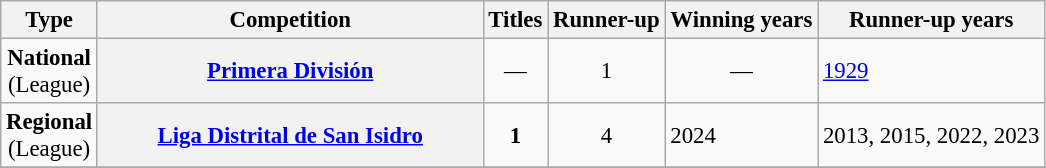<table class="wikitable plainrowheaders" style="font-size:95%; text-align:center;">
<tr>
<th>Type</th>
<th width=250px>Competition</th>
<th>Titles</th>
<th>Runner-up</th>
<th>Winning years</th>
<th>Runner-up years</th>
</tr>
<tr>
<td rowspan=1><strong>National</strong><br>(League)</td>
<th scope=col><a href='#'>Primera División</a></th>
<td style="text-align:center;">—</td>
<td>1</td>
<td style="text-align:center;">—</td>
<td align="left"><a href='#'>1929</a></td>
</tr>
<tr>
<td rowspan=1><strong>Regional</strong><br>(League)</td>
<th scope=col><a href='#'>Liga Distrital de San Isidro</a></th>
<td><strong>1</strong></td>
<td>4</td>
<td align="left">2024</td>
<td align="left">2013, 2015, 2022, 2023</td>
</tr>
<tr>
</tr>
</table>
